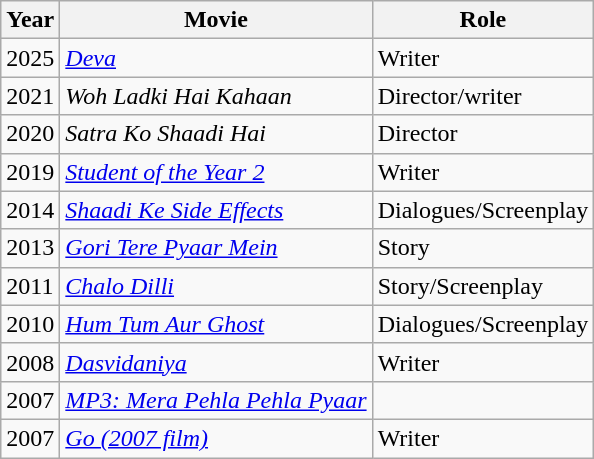<table class="wikitable sortable">
<tr style="text-align:center;">
<th>Year</th>
<th>Movie</th>
<th>Role</th>
</tr>
<tr>
<td>2025</td>
<td><em> <a href='#'>Deva</a></em></td>
<td>Writer</td>
</tr>
<tr>
<td>2021</td>
<td><em> Woh Ladki Hai Kahaan</em></td>
<td>Director/writer</td>
</tr>
<tr>
<td>2020</td>
<td><em>Satra Ko Shaadi Hai</em></td>
<td>Director</td>
</tr>
<tr>
<td>2019</td>
<td><em><a href='#'>Student of the Year 2</a></em></td>
<td>Writer</td>
</tr>
<tr>
<td>2014</td>
<td><em><a href='#'>Shaadi Ke Side Effects</a></em></td>
<td>Dialogues/Screenplay</td>
</tr>
<tr>
<td>2013</td>
<td><em><a href='#'>Gori Tere Pyaar Mein</a></em></td>
<td>Story</td>
</tr>
<tr>
<td>2011</td>
<td><em><a href='#'>Chalo Dilli</a></em></td>
<td>Story/Screenplay</td>
</tr>
<tr>
<td>2010</td>
<td><em><a href='#'>Hum Tum Aur Ghost</a></em></td>
<td>Dialogues/Screenplay</td>
</tr>
<tr>
<td>2008</td>
<td><em><a href='#'>Dasvidaniya</a></em></td>
<td>Writer</td>
</tr>
<tr>
<td>2007</td>
<td><em><a href='#'>MP3: Mera Pehla Pehla Pyaar</a></em></td>
<td></td>
</tr>
<tr>
<td>2007</td>
<td><em><a href='#'>Go (2007 film)</a></em></td>
<td>Writer</td>
</tr>
</table>
